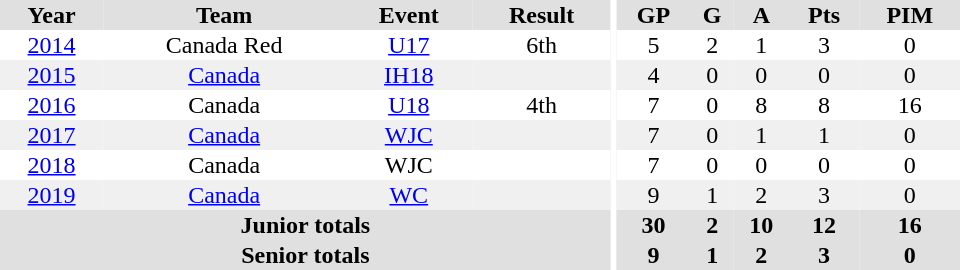<table border="0" cellpadding="1" cellspacing="0" ID="Table3" style="text-align:center; width:40em">
<tr ALIGN="center" bgcolor="#e0e0e0">
<th>Year</th>
<th>Team</th>
<th>Event</th>
<th>Result</th>
<th rowspan="100" bgcolor="#ffffff"></th>
<th>GP</th>
<th>G</th>
<th>A</th>
<th>Pts</th>
<th>PIM</th>
</tr>
<tr>
<td><a href='#'>2014</a></td>
<td>Canada Red</td>
<td><a href='#'>U17</a></td>
<td>6th</td>
<td>5</td>
<td>2</td>
<td>1</td>
<td>3</td>
<td>0</td>
</tr>
<tr bgcolor="#f0f0f0">
<td><a href='#'>2015</a></td>
<td><a href='#'>Canada</a></td>
<td><a href='#'>IH18</a></td>
<td></td>
<td>4</td>
<td>0</td>
<td>0</td>
<td>0</td>
<td>0</td>
</tr>
<tr>
<td><a href='#'>2016</a></td>
<td>Canada</td>
<td><a href='#'>U18</a></td>
<td>4th</td>
<td>7</td>
<td>0</td>
<td>8</td>
<td>8</td>
<td>16</td>
</tr>
<tr bgcolor="#f0f0f0">
<td><a href='#'>2017</a></td>
<td><a href='#'>Canada</a></td>
<td><a href='#'>WJC</a></td>
<td></td>
<td>7</td>
<td>0</td>
<td>1</td>
<td>1</td>
<td>0</td>
</tr>
<tr>
<td><a href='#'>2018</a></td>
<td>Canada</td>
<td>WJC</td>
<td></td>
<td>7</td>
<td>0</td>
<td>0</td>
<td>0</td>
<td>0</td>
</tr>
<tr bgcolor="#f0f0f0">
<td><a href='#'>2019</a></td>
<td><a href='#'>Canada</a></td>
<td><a href='#'>WC</a></td>
<td></td>
<td>9</td>
<td>1</td>
<td>2</td>
<td>3</td>
<td>0</td>
</tr>
<tr bgcolor="#e0e0e0">
<th colspan="4">Junior totals</th>
<th>30</th>
<th>2</th>
<th>10</th>
<th>12</th>
<th>16</th>
</tr>
<tr bgcolor="#e0e0e0">
<th colspan="4">Senior totals</th>
<th>9</th>
<th>1</th>
<th>2</th>
<th>3</th>
<th>0</th>
</tr>
</table>
